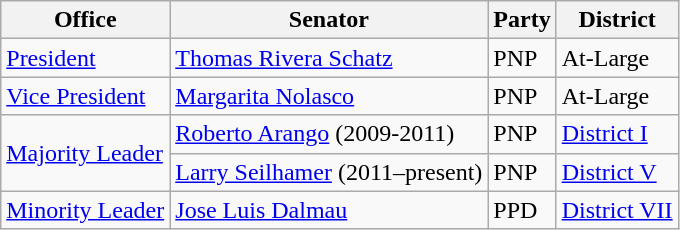<table class=wikitable>
<tr>
<th>Office</th>
<th>Senator</th>
<th>Party</th>
<th>District</th>
</tr>
<tr>
<td><a href='#'>President</a></td>
<td nowrap ><a href='#'>Thomas Rivera Schatz</a></td>
<td>PNP</td>
<td>At-Large</td>
</tr>
<tr>
<td><a href='#'>Vice President</a></td>
<td nowrap ><a href='#'>Margarita Nolasco</a></td>
<td>PNP</td>
<td>At-Large</td>
</tr>
<tr>
<td rowspan=2><a href='#'>Majority Leader</a></td>
<td nowrap ><a href='#'>Roberto Arango</a> (2009-2011)</td>
<td>PNP</td>
<td><a href='#'>District I</a></td>
</tr>
<tr>
<td nowrap ><a href='#'>Larry Seilhamer</a> (2011–present)</td>
<td>PNP</td>
<td><a href='#'>District V</a></td>
</tr>
<tr>
<td><a href='#'>Minority Leader</a></td>
<td nowrap ><a href='#'>Jose Luis Dalmau</a></td>
<td>PPD</td>
<td><a href='#'>District VII</a></td>
</tr>
</table>
